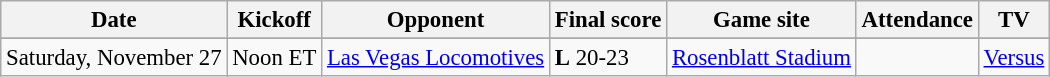<table class="wikitable" align="center" style="font-size: 95%;">
<tr>
<th>Date</th>
<th>Kickoff</th>
<th>Opponent</th>
<th>Final score</th>
<th>Game site</th>
<th>Attendance</th>
<th>TV</th>
</tr>
<tr>
</tr>
<tr>
<td>Saturday, November 27</td>
<td>Noon ET</td>
<td><a href='#'>Las Vegas Locomotives</a></td>
<td><strong>L</strong> 20-23</td>
<td><a href='#'>Rosenblatt Stadium</a></td>
<td></td>
<td><a href='#'>Versus</a></td>
</tr>
</table>
